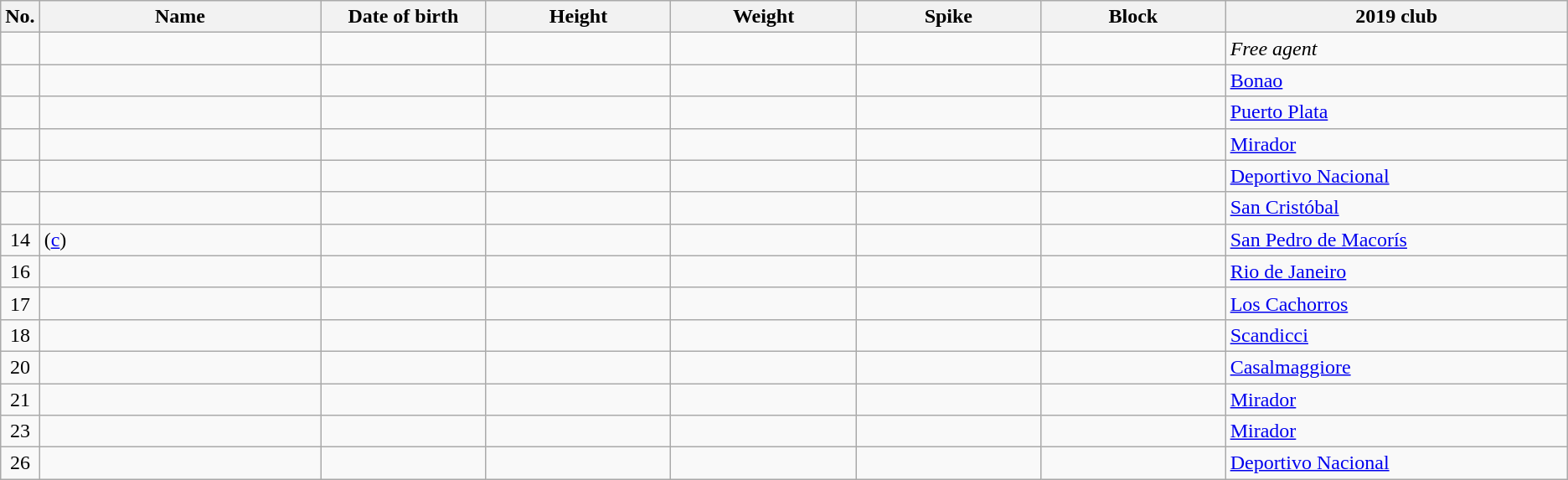<table class="wikitable sortable" style="font-size:100%; text-align:center;">
<tr>
<th>No.</th>
<th style="width:14em">Name</th>
<th style="width:8em">Date of birth</th>
<th style="width:9em">Height</th>
<th style="width:9em">Weight</th>
<th style="width:9em">Spike</th>
<th style="width:9em">Block</th>
<th style="width:17em">2019 club</th>
</tr>
<tr>
<td></td>
<td align=left></td>
<td align=right></td>
<td></td>
<td></td>
<td></td>
<td></td>
<td align=left><em>Free agent</em></td>
</tr>
<tr>
<td></td>
<td align=left></td>
<td align=right></td>
<td></td>
<td></td>
<td></td>
<td></td>
<td align=left> <a href='#'>Bonao</a></td>
</tr>
<tr>
<td></td>
<td align=left></td>
<td align=right></td>
<td></td>
<td></td>
<td></td>
<td></td>
<td align=left> <a href='#'>Puerto Plata</a></td>
</tr>
<tr>
<td></td>
<td align=left></td>
<td align=right></td>
<td></td>
<td></td>
<td></td>
<td></td>
<td align=left> <a href='#'>Mirador</a></td>
</tr>
<tr>
<td></td>
<td align=left></td>
<td align=right></td>
<td></td>
<td></td>
<td></td>
<td></td>
<td align=left> <a href='#'>Deportivo Nacional</a></td>
</tr>
<tr>
<td></td>
<td align=left></td>
<td align=right></td>
<td></td>
<td></td>
<td></td>
<td></td>
<td align=left> <a href='#'>San Cristóbal</a></td>
</tr>
<tr>
<td>14</td>
<td align=left> (<a href='#'>c</a>)</td>
<td align=right></td>
<td></td>
<td></td>
<td></td>
<td></td>
<td align=left> <a href='#'>San Pedro de Macorís</a></td>
</tr>
<tr>
<td>16</td>
<td align=left></td>
<td align=right></td>
<td></td>
<td></td>
<td></td>
<td></td>
<td align=left> <a href='#'>Rio de Janeiro</a></td>
</tr>
<tr>
<td>17</td>
<td align=left></td>
<td align=right></td>
<td></td>
<td></td>
<td></td>
<td></td>
<td align=left> <a href='#'>Los Cachorros</a></td>
</tr>
<tr>
<td>18</td>
<td align=left></td>
<td align=right></td>
<td></td>
<td></td>
<td></td>
<td></td>
<td align=left> <a href='#'>Scandicci</a></td>
</tr>
<tr>
<td>20</td>
<td align=left></td>
<td align=right></td>
<td></td>
<td></td>
<td></td>
<td></td>
<td align=left> <a href='#'>Casalmaggiore</a></td>
</tr>
<tr>
<td>21</td>
<td align=left></td>
<td align=right></td>
<td></td>
<td></td>
<td></td>
<td></td>
<td align=left> <a href='#'>Mirador</a></td>
</tr>
<tr>
<td>23</td>
<td align=left></td>
<td align=right></td>
<td></td>
<td></td>
<td></td>
<td></td>
<td align=left> <a href='#'>Mirador</a></td>
</tr>
<tr>
<td>26</td>
<td align=left></td>
<td align=right></td>
<td></td>
<td></td>
<td></td>
<td></td>
<td align=left> <a href='#'>Deportivo Nacional</a></td>
</tr>
</table>
